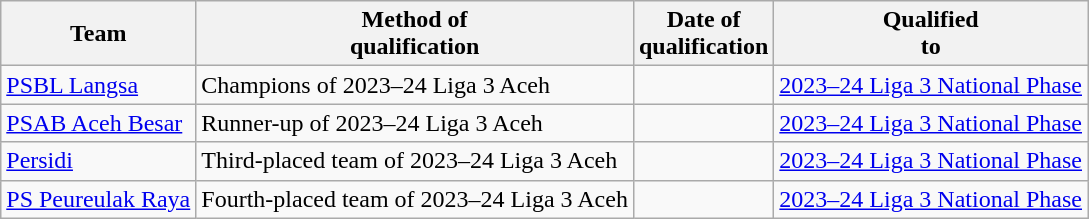<table class="wikitable sortable" style="text-align: left;">
<tr>
<th>Team</th>
<th>Method of <br> qualification</th>
<th>Date of <br> qualification</th>
<th>Qualified <br> to<br></th>
</tr>
<tr>
<td><a href='#'>PSBL Langsa</a></td>
<td {{Sort>Champions of 2023–24 Liga 3 Aceh</td>
<td></td>
<td><a href='#'>2023–24 Liga 3 National Phase</a></td>
</tr>
<tr>
<td><a href='#'>PSAB Aceh Besar</a></td>
<td {{Sort>Runner-up of 2023–24 Liga 3 Aceh</td>
<td></td>
<td><a href='#'>2023–24 Liga 3 National Phase</a></td>
</tr>
<tr>
<td><a href='#'>Persidi</a></td>
<td {{Sort>Third-placed team of 2023–24 Liga 3 Aceh</td>
<td></td>
<td><a href='#'>2023–24 Liga 3 National Phase</a></td>
</tr>
<tr>
<td><a href='#'>PS Peureulak Raya</a></td>
<td {{Sort>Fourth-placed team of 2023–24 Liga 3 Aceh</td>
<td></td>
<td><a href='#'>2023–24 Liga 3 National Phase</a></td>
</tr>
</table>
